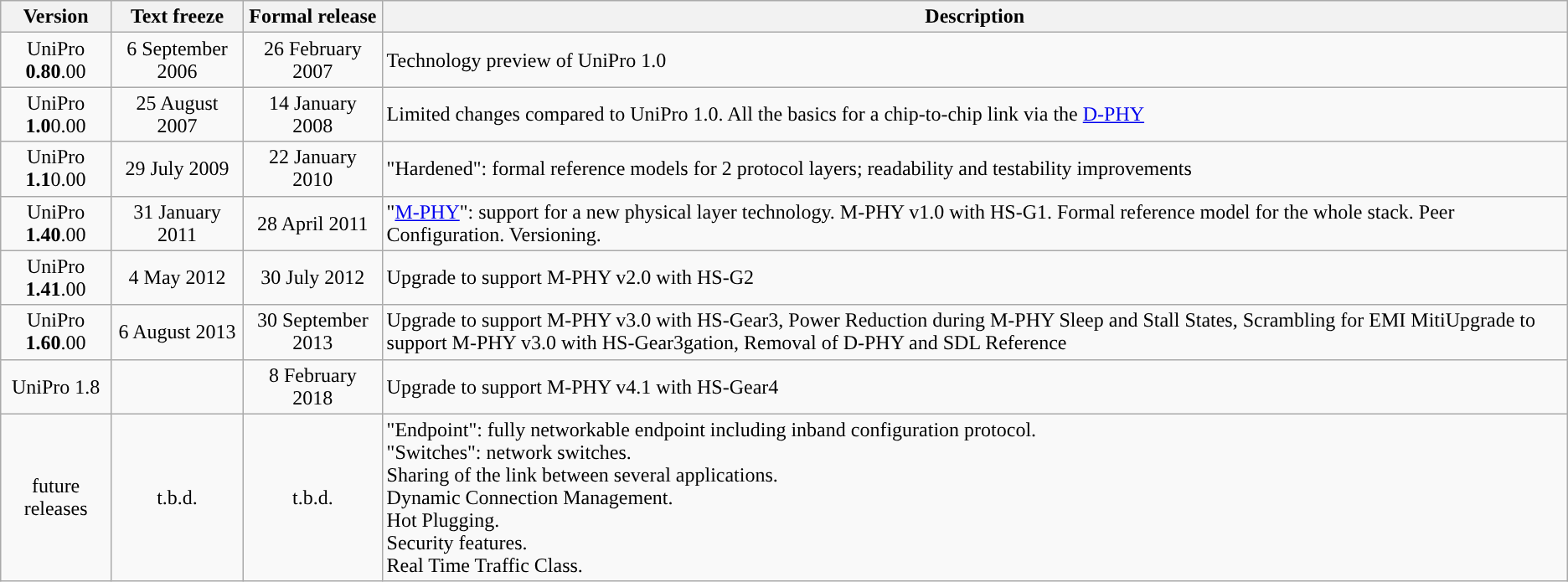<table class="wikitable">
<tr>
<th>Version</th>
<th>Text freeze</th>
<th>Formal release</th>
<th>Description</th>
</tr>
<tr>
<td align="center">UniPro <strong>0.80</strong>.00</td>
<td align="center">6 September 2006</td>
<td align="center">26 February 2007</td>
<td>Technology preview of UniPro 1.0</td>
</tr>
<tr>
<td align="center">UniPro <strong>1.0</strong>0.00</td>
<td align="center">25 August 2007</td>
<td align="center">14 January 2008</td>
<td>Limited changes compared to UniPro 1.0. All the basics for a chip-to-chip link via the <a href='#'>D-PHY</a></td>
</tr>
<tr>
<td align="center">UniPro <strong>1.1</strong>0.00</td>
<td align="center">29 July 2009</td>
<td align="center">22 January 2010</td>
<td>"Hardened": formal reference models for 2 protocol layers; readability and testability improvements</td>
</tr>
<tr>
<td align="center">UniPro <strong>1.40</strong>.00</td>
<td align="center">31 January 2011</td>
<td align="center">28 April 2011</td>
<td>"<a href='#'>M-PHY</a>": support for a new physical layer technology. M-PHY v1.0 with HS-G1. Formal reference model for the whole stack. Peer Configuration. Versioning.</td>
</tr>
<tr>
<td align="center">UniPro <strong>1.41</strong>.00</td>
<td align="center">4 May 2012</td>
<td align="center">30 July 2012</td>
<td>Upgrade to support M-PHY v2.0 with HS-G2</td>
</tr>
<tr>
<td align="center">UniPro <strong>1.60</strong>.00</td>
<td align="center">6 August 2013</td>
<td align="center">30 September 2013</td>
<td>Upgrade to support M-PHY v3.0 with HS-Gear3, Power Reduction during M-PHY Sleep and Stall States, Scrambling for EMI MitiUpgrade to support M-PHY v3.0 with HS-Gear3gation, Removal of D-PHY and SDL Reference</td>
</tr>
<tr>
<td align="center">UniPro 1.8</td>
<td align="center"></td>
<td align="center">8 February 2018</td>
<td>Upgrade to support M-PHY v4.1 with HS-Gear4</td>
</tr>
<tr>
<td align="center">future releases</td>
<td align="center">t.b.d.</td>
<td align="center">t.b.d.</td>
<td>"Endpoint": fully networkable endpoint including inband configuration protocol.<br>"Switches": network switches.
<br>
Sharing of the link between several applications.
<br>
Dynamic Connection Management.
<br>
Hot Plugging.
<br>
Security features.
<br>
Real Time Traffic Class.</td>
</tr>
</table>
